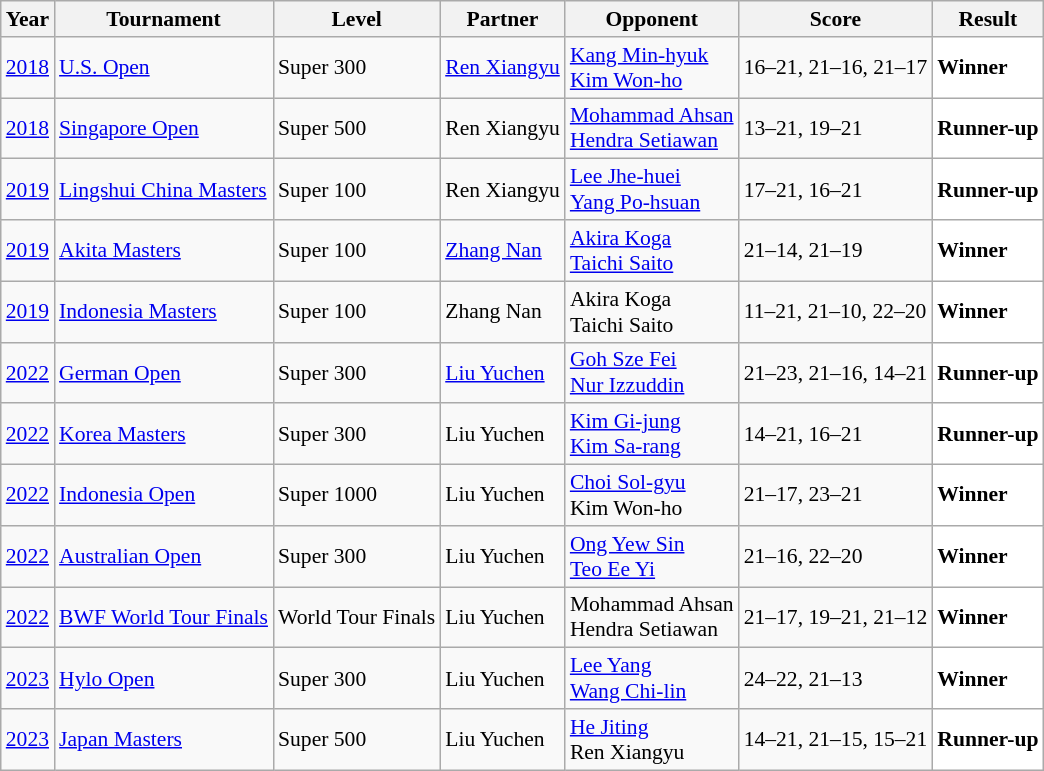<table class="sortable wikitable" style="font-size: 90%;">
<tr>
<th>Year</th>
<th>Tournament</th>
<th>Level</th>
<th>Partner</th>
<th>Opponent</th>
<th>Score</th>
<th>Result</th>
</tr>
<tr>
<td align="center"><a href='#'>2018</a></td>
<td align="left"><a href='#'>U.S. Open</a></td>
<td align="left">Super 300</td>
<td align="left"> <a href='#'>Ren Xiangyu</a></td>
<td align="left"> <a href='#'>Kang Min-hyuk</a><br> <a href='#'>Kim Won-ho</a></td>
<td align="left">16–21, 21–16, 21–17</td>
<td style="text-align:left; background:white"> <strong>Winner</strong></td>
</tr>
<tr>
<td align="center"><a href='#'>2018</a></td>
<td align="left"><a href='#'>Singapore Open</a></td>
<td align="left">Super 500</td>
<td align="left"> Ren Xiangyu</td>
<td align="left"> <a href='#'>Mohammad Ahsan</a><br> <a href='#'>Hendra Setiawan</a></td>
<td align="left">13–21, 19–21</td>
<td style="text-align:left; background:white"> <strong>Runner-up</strong></td>
</tr>
<tr>
<td align="center"><a href='#'>2019</a></td>
<td align="left"><a href='#'>Lingshui China Masters</a></td>
<td align="left">Super 100</td>
<td align="left"> Ren Xiangyu</td>
<td align="left"> <a href='#'>Lee Jhe-huei</a><br> <a href='#'>Yang Po-hsuan</a></td>
<td align="left">17–21, 16–21</td>
<td style="text-align:left; background:white"> <strong>Runner-up</strong></td>
</tr>
<tr>
<td align="center"><a href='#'>2019</a></td>
<td align="left"><a href='#'>Akita Masters</a></td>
<td align="left">Super 100</td>
<td align="left"> <a href='#'>Zhang Nan</a></td>
<td align="left"> <a href='#'>Akira Koga</a><br> <a href='#'>Taichi Saito</a></td>
<td align="left">21–14, 21–19</td>
<td style="text-align:left; background:white"> <strong>Winner</strong></td>
</tr>
<tr>
<td align="center"><a href='#'>2019</a></td>
<td align="left"><a href='#'>Indonesia Masters</a></td>
<td align="left">Super 100</td>
<td align="left"> Zhang Nan</td>
<td align="left"> Akira Koga<br> Taichi Saito</td>
<td align="left">11–21, 21–10, 22–20</td>
<td style="text-align:left; background:white"> <strong>Winner</strong></td>
</tr>
<tr>
<td align="center"><a href='#'>2022</a></td>
<td align="left"><a href='#'>German Open</a></td>
<td align="left">Super 300</td>
<td align="left"> <a href='#'>Liu Yuchen</a></td>
<td align="left"> <a href='#'>Goh Sze Fei</a><br> <a href='#'>Nur Izzuddin</a></td>
<td align="left">21–23, 21–16, 14–21</td>
<td style="text-align:left; background:white"> <strong>Runner-up</strong></td>
</tr>
<tr>
<td align="center"><a href='#'>2022</a></td>
<td align="left"><a href='#'>Korea Masters</a></td>
<td align="left">Super 300</td>
<td align="left"> Liu Yuchen</td>
<td align="left"> <a href='#'>Kim Gi-jung</a><br> <a href='#'>Kim Sa-rang</a></td>
<td align="left">14–21, 16–21</td>
<td style="text-align:left; background:white"> <strong>Runner-up</strong></td>
</tr>
<tr>
<td align="center"><a href='#'>2022</a></td>
<td align="left"><a href='#'>Indonesia Open</a></td>
<td align="left">Super 1000</td>
<td align="left"> Liu Yuchen</td>
<td align="left"> <a href='#'>Choi Sol-gyu</a><br> Kim Won-ho</td>
<td align="left">21–17, 23–21</td>
<td style="text-align:left; background:white"> <strong>Winner</strong></td>
</tr>
<tr>
<td align="center"><a href='#'>2022</a></td>
<td align="left"><a href='#'>Australian Open</a></td>
<td align="left">Super 300</td>
<td align="left"> Liu Yuchen</td>
<td align="left"> <a href='#'>Ong Yew Sin</a><br> <a href='#'>Teo Ee Yi</a></td>
<td align="left">21–16, 22–20</td>
<td style="text-align:left; background:white"> <strong>Winner</strong></td>
</tr>
<tr>
<td align="center"><a href='#'>2022</a></td>
<td align="left"><a href='#'>BWF World Tour Finals</a></td>
<td align="left">World Tour Finals</td>
<td align="left"> Liu Yuchen</td>
<td align="left"> Mohammad Ahsan<br> Hendra Setiawan</td>
<td align="left">21–17, 19–21, 21–12</td>
<td style="text-align:left; background:white"> <strong>Winner</strong></td>
</tr>
<tr>
<td align="center"><a href='#'>2023</a></td>
<td align="left"><a href='#'>Hylo Open</a></td>
<td align="left">Super 300</td>
<td align="left"> Liu Yuchen</td>
<td align="left"> <a href='#'>Lee Yang</a><br> <a href='#'>Wang Chi-lin</a></td>
<td align="left">24–22, 21–13</td>
<td style="text-align:left; background:white"> <strong>Winner</strong></td>
</tr>
<tr>
<td align="center"><a href='#'>2023</a></td>
<td align="left"><a href='#'>Japan Masters</a></td>
<td align="left">Super 500</td>
<td align="left"> Liu Yuchen</td>
<td align="left"> <a href='#'>He Jiting</a><br> Ren Xiangyu</td>
<td align="left">14–21, 21–15, 15–21</td>
<td style="text-align:left; background:white"> <strong>Runner-up</strong></td>
</tr>
</table>
